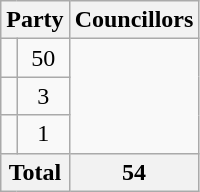<table class="wikitable">
<tr>
<th colspan=2>Party</th>
<th>Councillors</th>
</tr>
<tr>
<td></td>
<td align=center>50</td>
</tr>
<tr>
<td></td>
<td align=center>3</td>
</tr>
<tr>
<td></td>
<td align=center>1</td>
</tr>
<tr>
<th colspan=2>Total</th>
<th align=center>54</th>
</tr>
</table>
